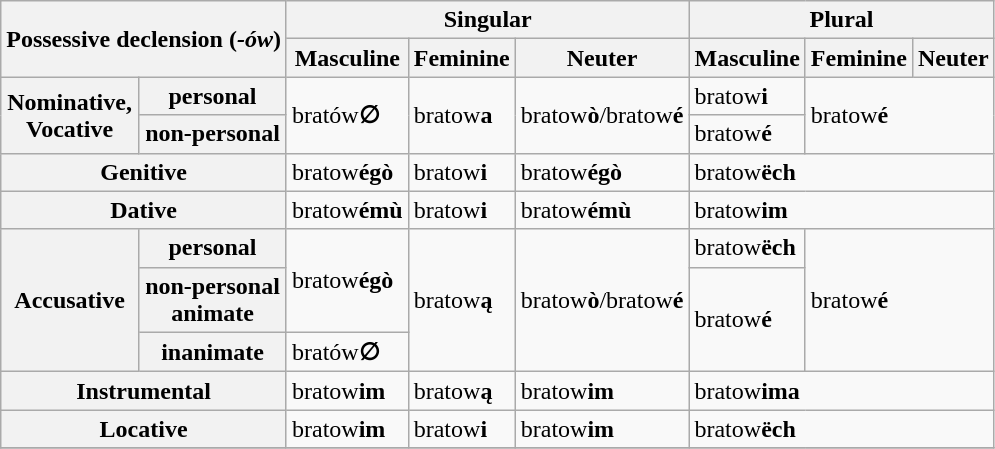<table class="wikitable">
<tr>
<th colspan="2" rowspan="2">Possessive declension (<em>-ów</em>)</th>
<th colspan="3">Singular</th>
<th colspan="3">Plural</th>
</tr>
<tr>
<th>Masculine</th>
<th>Feminine</th>
<th>Neuter</th>
<th>Masculine</th>
<th>Feminine</th>
<th>Neuter</th>
</tr>
<tr>
<th rowspan="2">Nominative,<br>Vocative</th>
<th>personal</th>
<td rowspan="2">bratów<strong>∅</strong></td>
<td rowspan="2">bratow<strong>a</strong></td>
<td rowspan="2">bratow<strong>ò</strong>/bratow<strong>é</strong></td>
<td>bratow<strong>i</strong></td>
<td colspan="2" rowspan="2">bratow<strong>é</strong></td>
</tr>
<tr>
<th>non-personal</th>
<td>bratow<strong>é</strong></td>
</tr>
<tr>
<th colspan="2">Genitive</th>
<td>bratow<strong>égò</strong></td>
<td>bratow<strong>i</strong></td>
<td>bratow<strong>égò</strong></td>
<td colspan="3">bratow<strong>ëch</strong></td>
</tr>
<tr>
<th colspan="2">Dative</th>
<td>bratow<strong>émù</strong></td>
<td>bratow<strong>i</strong></td>
<td>bratow<strong>émù</strong></td>
<td colspan="3">bratow<strong>im</strong></td>
</tr>
<tr>
<th rowspan="3">Accusative</th>
<th>personal</th>
<td rowspan="2">bratow<strong>égò</strong></td>
<td rowspan="3">bratow<strong>ą</strong></td>
<td rowspan="3">bratow<strong>ò</strong>/bratow<strong>é</strong></td>
<td>bratow<strong>ëch</strong></td>
<td colspan="2" rowspan="3">bratow<strong>é</strong></td>
</tr>
<tr>
<th>non-personal<br>animate</th>
<td rowspan="2">bratow<strong>é</strong></td>
</tr>
<tr>
<th>inanimate</th>
<td>bratów<strong>∅</strong></td>
</tr>
<tr>
<th colspan="2">Instrumental</th>
<td>bratow<strong>im</strong></td>
<td>bratow<strong>ą</strong></td>
<td>bratow<strong>im</strong></td>
<td colspan="3">bratow<strong>ima</strong></td>
</tr>
<tr>
<th colspan="2">Locative</th>
<td>bratow<strong>im</strong></td>
<td>bratow<strong>i</strong></td>
<td>bratow<strong>im</strong></td>
<td colspan="3">bratow<strong>ëch</strong></td>
</tr>
<tr>
</tr>
</table>
